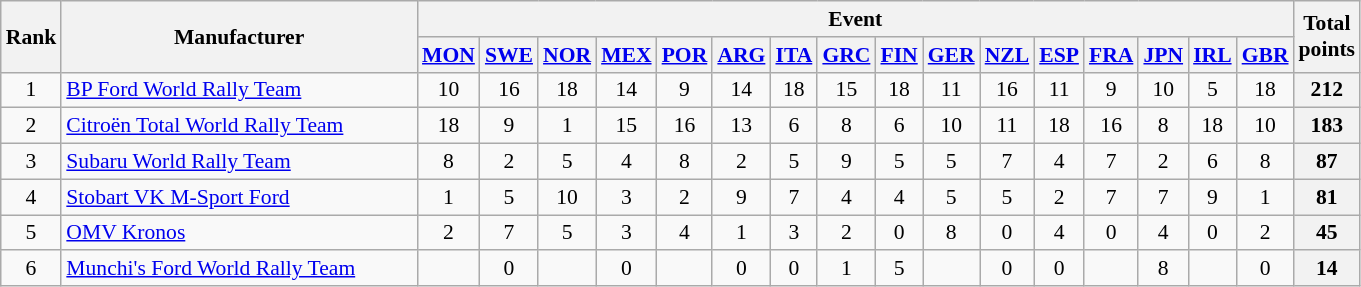<table class="wikitable" style="text-align:center; font-size:90%;">
<tr>
<th rowspan=2>Rank</th>
<th rowspan=2 style="width:16em">Manufacturer</th>
<th colspan=16>Event</th>
<th rowspan=2>Total<br>points</th>
</tr>
<tr valign="top">
<th><a href='#'>MON</a><br></th>
<th><a href='#'>SWE</a><br></th>
<th><a href='#'>NOR</a><br></th>
<th><a href='#'>MEX</a><br></th>
<th><a href='#'>POR</a><br></th>
<th><a href='#'>ARG</a><br></th>
<th><a href='#'>ITA</a><br></th>
<th><a href='#'>GRC</a><br></th>
<th><a href='#'>FIN</a><br></th>
<th><a href='#'>GER</a><br></th>
<th><a href='#'>NZL</a><br></th>
<th><a href='#'>ESP</a><br></th>
<th><a href='#'>FRA</a><br></th>
<th><a href='#'>JPN</a><br></th>
<th><a href='#'>IRL</a><br></th>
<th><a href='#'>GBR</a><br></th>
</tr>
<tr>
<td>1</td>
<td align=left><a href='#'>BP Ford World Rally Team</a></td>
<td>10</td>
<td>16</td>
<td>18</td>
<td>14</td>
<td>9</td>
<td>14</td>
<td>18</td>
<td>15</td>
<td>18</td>
<td>11</td>
<td>16</td>
<td>11</td>
<td>9</td>
<td>10</td>
<td>5</td>
<td>18</td>
<th>212</th>
</tr>
<tr>
<td>2</td>
<td align=left><a href='#'>Citroën Total World Rally Team</a></td>
<td>18</td>
<td>9</td>
<td>1</td>
<td>15</td>
<td>16</td>
<td>13</td>
<td>6</td>
<td>8</td>
<td>6</td>
<td>10</td>
<td>11</td>
<td>18</td>
<td>16</td>
<td>8</td>
<td>18</td>
<td>10</td>
<th>183</th>
</tr>
<tr>
<td>3</td>
<td align=left><a href='#'>Subaru World Rally Team</a></td>
<td>8</td>
<td>2</td>
<td>5</td>
<td>4</td>
<td>8</td>
<td>2</td>
<td>5</td>
<td>9</td>
<td>5</td>
<td>5</td>
<td>7</td>
<td>4</td>
<td>7</td>
<td>2</td>
<td>6</td>
<td>8</td>
<th>87</th>
</tr>
<tr>
<td>4</td>
<td align=left><a href='#'>Stobart VK M-Sport Ford</a></td>
<td>1</td>
<td>5</td>
<td>10</td>
<td>3</td>
<td>2</td>
<td>9</td>
<td>7</td>
<td>4</td>
<td>4</td>
<td>5</td>
<td>5</td>
<td>2</td>
<td>7</td>
<td>7</td>
<td>9</td>
<td>1</td>
<th>81</th>
</tr>
<tr>
<td>5</td>
<td align=left><a href='#'>OMV Kronos</a></td>
<td>2</td>
<td>7</td>
<td>5</td>
<td>3</td>
<td>4</td>
<td>1</td>
<td>3</td>
<td>2</td>
<td>0</td>
<td>8</td>
<td>0</td>
<td>4</td>
<td>0</td>
<td>4</td>
<td>0</td>
<td>2</td>
<th>45</th>
</tr>
<tr>
<td>6</td>
<td align="left"><a href='#'>Munchi's Ford World Rally Team</a></td>
<td></td>
<td>0</td>
<td></td>
<td>0</td>
<td></td>
<td>0</td>
<td>0</td>
<td>1</td>
<td>5</td>
<td></td>
<td>0</td>
<td>0</td>
<td></td>
<td>8</td>
<td></td>
<td>0</td>
<th>14</th>
</tr>
</table>
